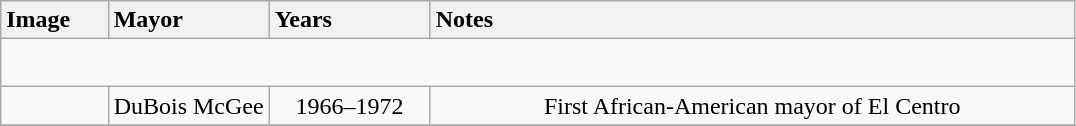<table class="wikitable" style="text-align:center">
<tr>
<th style="text-align:left; width:10%;">Image</th>
<th style="text-align:left; width:15%;">Mayor</th>
<th style="text-align:left; width:15%;">Years</th>
<th style="text-align:left; width:60%;">Notes</th>
</tr>
<tr style="height:2em">
</tr>
<tr>
<td></td>
<td>DuBois McGee</td>
<td>1966–1972</td>
<td>First African-American mayor of El Centro</td>
</tr>
<tr>
</tr>
</table>
